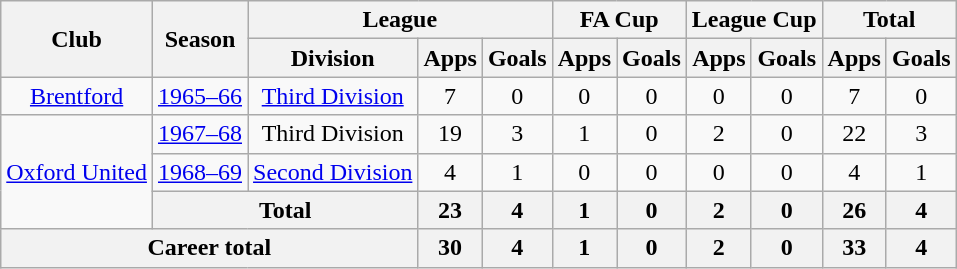<table class="wikitable" style="text-align: center;">
<tr>
<th rowspan="2">Club</th>
<th rowspan="2">Season</th>
<th colspan="3">League</th>
<th colspan="2">FA Cup</th>
<th colspan="2">League Cup</th>
<th colspan="2">Total</th>
</tr>
<tr>
<th>Division</th>
<th>Apps</th>
<th>Goals</th>
<th>Apps</th>
<th>Goals</th>
<th>Apps</th>
<th>Goals</th>
<th>Apps</th>
<th>Goals</th>
</tr>
<tr>
<td><a href='#'>Brentford</a></td>
<td><a href='#'>1965–66</a></td>
<td><a href='#'>Third Division</a></td>
<td>7</td>
<td>0</td>
<td>0</td>
<td>0</td>
<td>0</td>
<td>0</td>
<td>7</td>
<td>0</td>
</tr>
<tr>
<td rowspan="3"><a href='#'>Oxford United</a></td>
<td><a href='#'>1967–68</a></td>
<td>Third Division</td>
<td>19</td>
<td>3</td>
<td>1</td>
<td>0</td>
<td>2</td>
<td>0</td>
<td>22</td>
<td>3</td>
</tr>
<tr>
<td><a href='#'>1968–69</a></td>
<td><a href='#'>Second Division</a></td>
<td>4</td>
<td>1</td>
<td>0</td>
<td>0</td>
<td>0</td>
<td>0</td>
<td>4</td>
<td>1</td>
</tr>
<tr>
<th colspan="2">Total</th>
<th>23</th>
<th>4</th>
<th>1</th>
<th>0</th>
<th>2</th>
<th>0</th>
<th>26</th>
<th>4</th>
</tr>
<tr>
<th colspan="3">Career total</th>
<th>30</th>
<th>4</th>
<th>1</th>
<th>0</th>
<th>2</th>
<th>0</th>
<th>33</th>
<th>4</th>
</tr>
</table>
